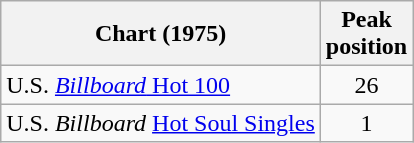<table class="wikitable sortable">
<tr>
<th>Chart (1975)</th>
<th>Peak<br>position</th>
</tr>
<tr>
<td>U.S. <a href='#'><em>Billboard</em> Hot 100</a></td>
<td align="center">26</td>
</tr>
<tr>
<td>U.S. <em>Billboard</em> <a href='#'>Hot Soul Singles</a></td>
<td align="center">1</td>
</tr>
</table>
